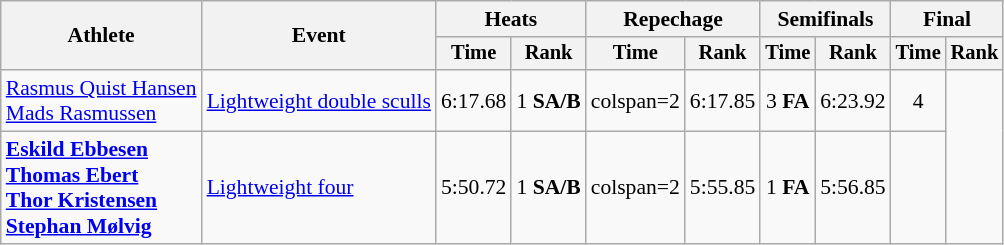<table class="wikitable" style="font-size:90%;">
<tr>
<th rowspan="2">Athlete</th>
<th rowspan="2">Event</th>
<th colspan="2">Heats</th>
<th colspan="2">Repechage</th>
<th colspan="2">Semifinals</th>
<th colspan="2">Final</th>
</tr>
<tr style="font-size:95%">
<th>Time</th>
<th>Rank</th>
<th>Time</th>
<th>Rank</th>
<th>Time</th>
<th>Rank</th>
<th>Time</th>
<th>Rank</th>
</tr>
<tr align=center>
<td align=left><a href='#'>Rasmus Quist Hansen</a><br><a href='#'>Mads Rasmussen</a></td>
<td align=left><a href='#'>Lightweight double sculls</a></td>
<td>6:17.68</td>
<td>1 <strong>SA/B</strong></td>
<td>colspan=2 </td>
<td>6:17.85</td>
<td>3 <strong>FA</strong></td>
<td>6:23.92</td>
<td>4</td>
</tr>
<tr align=center>
<td align=left><strong><a href='#'>Eskild Ebbesen</a><br><a href='#'>Thomas Ebert</a><br><a href='#'>Thor Kristensen</a><br><a href='#'>Stephan Mølvig</a></strong></td>
<td align=left><a href='#'>Lightweight four</a></td>
<td>5:50.72</td>
<td>1 <strong>SA/B</strong></td>
<td>colspan=2 </td>
<td>5:55.85</td>
<td>1 <strong>FA</strong></td>
<td>5:56.85</td>
<td></td>
</tr>
</table>
